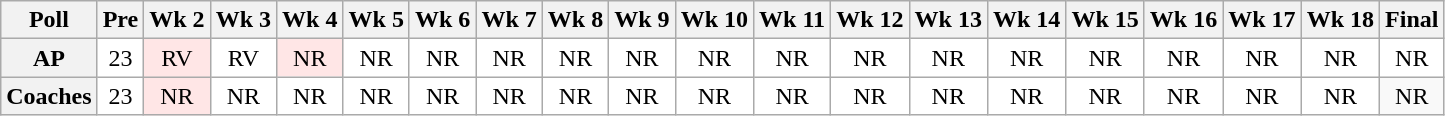<table class="wikitable" style="white-space:nowrap;">
<tr>
<th>Poll</th>
<th>Pre</th>
<th>Wk 2</th>
<th>Wk 3</th>
<th>Wk 4</th>
<th>Wk 5</th>
<th>Wk 6</th>
<th>Wk 7</th>
<th>Wk 8</th>
<th>Wk 9</th>
<th>Wk 10</th>
<th>Wk 11</th>
<th>Wk 12</th>
<th>Wk 13</th>
<th>Wk 14</th>
<th>Wk 15</th>
<th>Wk 16</th>
<th>Wk 17</th>
<th>Wk 18</th>
<th>Final</th>
</tr>
<tr style="text-align:center;">
<th>AP</th>
<td style="background:#FFF;">23</td>
<td style="background:#FFE6E6;">RV</td>
<td style="background:#FFF;">RV</td>
<td style="background:#FFE6E6;">NR</td>
<td style="background:#FFF;">NR</td>
<td style="background:#FFF;">NR</td>
<td style="background:#FFF;">NR</td>
<td style="background:#FFF;">NR</td>
<td style="background:#FFF;">NR</td>
<td style="background:#FFF;">NR</td>
<td style="background:#FFF;">NR</td>
<td style="background:#FFF;">NR</td>
<td style="background:#FFF;">NR</td>
<td style="background:#FFF;">NR</td>
<td style="background:#FFF;">NR</td>
<td style="background:#FFF;">NR</td>
<td style="background:#FFF;">NR</td>
<td style="background:#FFF;">NR</td>
<td style="background:#FFF;">NR</td>
</tr>
<tr style="text-align:center;">
<th>Coaches</th>
<td style="background:#FFF;">23</td>
<td style="background:#FFE6E6;">NR</td>
<td style="background:#FFF;">NR</td>
<td style="background:#FFF;">NR</td>
<td style="background:#FFF;">NR</td>
<td style="background:#FFF;">NR</td>
<td style="background:#FFF;">NR</td>
<td style="background:#FFF;">NR</td>
<td style="background:#FFF;">NR</td>
<td style="background:#FFF;">NR</td>
<td style="background:#FFF;">NR</td>
<td style="background:#FFF;">NR</td>
<td style="background:#FFF;">NR</td>
<td style="background:#FFF;">NR</td>
<td style="background:#FFF;">NR</td>
<td style="background:#FFF;">NR</td>
<td style="background:#FFF;">NR</td>
<td style="background:#FFF;">NR</td>
<td>NR</td>
</tr>
</table>
